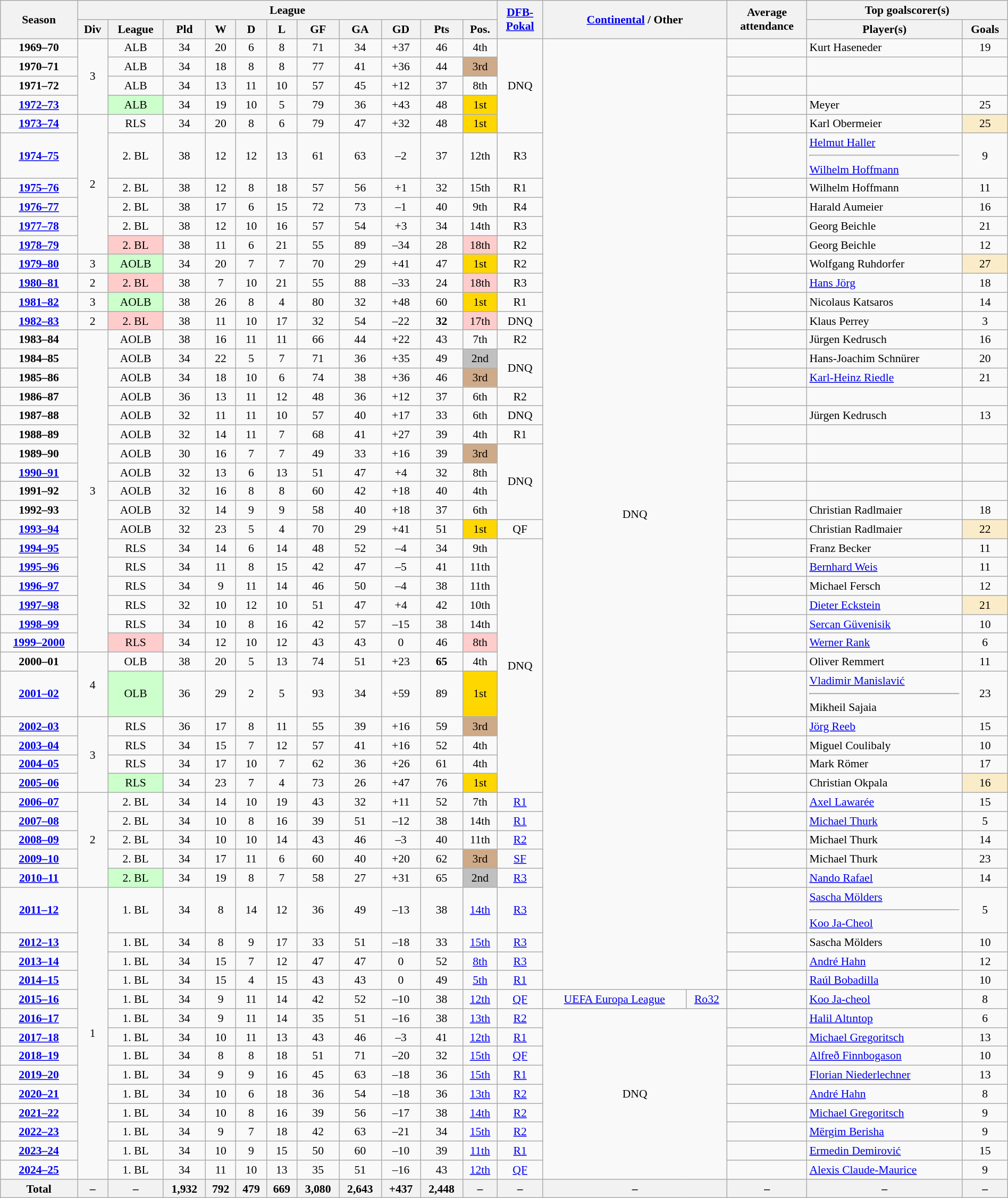<table class="wikitable" width=100% style="font-size:90%; text-align:center;">
<tr style="background:#f0f6ff;">
<th rowspan=2>Season</th>
<th colspan=11>League</th>
<th rowspan=2><a href='#'>DFB-<br>Pokal</a></th>
<th rowspan=2 colspan=2><a href='#'>Continental</a> / Other</th>
<th rowspan=2>Average <br> attendance</th>
<th colspan=2>Top goalscorer(s)</th>
</tr>
<tr>
<th>Div</th>
<th>League</th>
<th>Pld</th>
<th>W</th>
<th>D</th>
<th>L</th>
<th>GF</th>
<th>GA</th>
<th>GD</th>
<th>Pts</th>
<th>Pos.</th>
<th>Player(s)</th>
<th>Goals</th>
</tr>
<tr align="center">
<td><strong>1969–70</strong></td>
<td rowspan=4>3</td>
<td>ALB</td>
<td>34</td>
<td>20</td>
<td>6</td>
<td>8</td>
<td>71</td>
<td>34</td>
<td>+37</td>
<td>46</td>
<td>4th</td>
<td rowspan=5>DNQ</td>
<td colspan="2" rowspan=46>DNQ</td>
<td></td>
<td align="left"> Kurt Haseneder</td>
<td>19</td>
</tr>
<tr align="center">
<td><strong>1970–71</strong></td>
<td>ALB</td>
<td>34</td>
<td>18</td>
<td>8</td>
<td>8</td>
<td>77</td>
<td>41</td>
<td>+36</td>
<td>44</td>
<td bgcolor=CFAA88>3rd</td>
<td></td>
<td align="left"></td>
<td></td>
</tr>
<tr align="center">
<td><strong>1971–72</strong></td>
<td>ALB</td>
<td>34</td>
<td>13</td>
<td>11</td>
<td>10</td>
<td>57</td>
<td>45</td>
<td>+12</td>
<td>37</td>
<td>8th</td>
<td></td>
<td align="left"></td>
<td></td>
</tr>
<tr align="center">
<td><strong><a href='#'>1972–73</a></strong></td>
<td style=background:#cfc;">ALB</td>
<td>34</td>
<td>19</td>
<td>10</td>
<td>5</td>
<td>79</td>
<td>36</td>
<td>+43</td>
<td>48</td>
<td bgcolor=gold>1st</td>
<td></td>
<td align="left"> Meyer</td>
<td>25</td>
</tr>
<tr align="center">
<td><strong><a href='#'>1973–74</a></strong> </td>
<td rowspan=6>2</td>
<td>RLS</td>
<td>34</td>
<td>20</td>
<td>8</td>
<td>6</td>
<td>79</td>
<td>47</td>
<td>+32</td>
<td>48</td>
<td bgcolor=gold>1st</td>
<td></td>
<td align="left"> Karl Obermeier</td>
<td style=background:#FAECC8;">25</td>
</tr>
<tr align="center">
<td><strong><a href='#'>1974–75</a></strong></td>
<td>2. BL</td>
<td>38</td>
<td>12</td>
<td>12</td>
<td>13</td>
<td>61</td>
<td>63</td>
<td>–2</td>
<td>37</td>
<td>12th</td>
<td>R3</td>
<td></td>
<td align="left"> <a href='#'>Helmut Haller</a> <hr>  <a href='#'>Wilhelm Hoffmann</a></td>
<td>9</td>
</tr>
<tr align="center">
<td><strong><a href='#'>1975–76</a></strong></td>
<td>2. BL</td>
<td>38</td>
<td>12</td>
<td>8</td>
<td>18</td>
<td>57</td>
<td>56</td>
<td>+1</td>
<td>32</td>
<td>15th</td>
<td>R1</td>
<td></td>
<td align="left"> Wilhelm Hoffmann</td>
<td>11</td>
</tr>
<tr align="center">
<td><strong><a href='#'>1976–77</a></strong></td>
<td>2. BL</td>
<td>38</td>
<td>17</td>
<td>6</td>
<td>15</td>
<td>72</td>
<td>73</td>
<td>–1</td>
<td>40</td>
<td>9th</td>
<td>R4</td>
<td></td>
<td align="left"> Harald Aumeier</td>
<td>16</td>
</tr>
<tr align="center">
<td><strong><a href='#'>1977–78</a></strong></td>
<td>2. BL</td>
<td>38</td>
<td>12</td>
<td>10</td>
<td>16</td>
<td>57</td>
<td>54</td>
<td>+3</td>
<td>34</td>
<td>14th</td>
<td>R3 </td>
<td></td>
<td align="left"> Georg Beichle</td>
<td>21</td>
</tr>
<tr align="center">
<td><strong><a href='#'>1978–79</a></strong></td>
<td style=background:#FFCCCC>2. BL</td>
<td>38</td>
<td>11</td>
<td>6</td>
<td>21</td>
<td>55</td>
<td>89</td>
<td>–34</td>
<td>28</td>
<td bgcolor="#ffcccc">18th</td>
<td>R2</td>
<td></td>
<td align="left"> Georg Beichle</td>
<td>12</td>
</tr>
<tr align="center">
<td><strong><a href='#'>1979–80</a></strong> </td>
<td>3</td>
<td style=background:#cfc;">AOLB</td>
<td>34</td>
<td>20</td>
<td>7</td>
<td>7</td>
<td>70</td>
<td>29</td>
<td>+41</td>
<td>47</td>
<td bgcolor=gold>1st</td>
<td>R2</td>
<td></td>
<td align="left"> Wolfgang Ruhdorfer</td>
<td style=background:#FAECC8;">27</td>
</tr>
<tr align="center">
<td><strong><a href='#'>1980–81</a></strong></td>
<td>2</td>
<td style=background:#FFCCCC>2. BL</td>
<td>38</td>
<td>7</td>
<td>10</td>
<td>21</td>
<td>55</td>
<td>88</td>
<td>–33</td>
<td>24</td>
<td bgcolor="#ffcccc">18th</td>
<td>R3</td>
<td></td>
<td align="left"> <a href='#'>Hans Jörg</a></td>
<td>18</td>
</tr>
<tr align="center">
<td><strong><a href='#'>1981–82</a></strong> </td>
<td>3</td>
<td style=background:#cfc;">AOLB</td>
<td>38</td>
<td>26</td>
<td>8</td>
<td>4</td>
<td>80</td>
<td>32</td>
<td>+48</td>
<td>60</td>
<td bgcolor=gold>1st</td>
<td>R1</td>
<td></td>
<td align="left"> Nicolaus Katsaros</td>
<td>14</td>
</tr>
<tr align="center">
<td><strong><a href='#'>1982–83</a></strong></td>
<td>2</td>
<td style=background:#FFCCCC>2. BL</td>
<td>38</td>
<td>11</td>
<td>10</td>
<td>17</td>
<td>32</td>
<td>54</td>
<td>–22</td>
<td><strong>32</strong></td>
<td bgcolor="#ffcccc">17th</td>
<td>DNQ</td>
<td></td>
<td align="left"> Klaus Perrey</td>
<td>3</td>
</tr>
<tr align="center">
<td><strong>1983–84</strong></td>
<td rowspan=17>3</td>
<td>AOLB</td>
<td>38</td>
<td>16</td>
<td>11</td>
<td>11</td>
<td>66</td>
<td>44</td>
<td>+22</td>
<td>43</td>
<td>7th</td>
<td>R2</td>
<td></td>
<td align="left"> Jürgen Kedrusch</td>
<td>16</td>
</tr>
<tr align="center">
<td><strong>1984–85</strong></td>
<td>AOLB</td>
<td>34</td>
<td>22</td>
<td>5</td>
<td>7</td>
<td>71</td>
<td>36</td>
<td>+35</td>
<td>49</td>
<td bgcolor=silver>2nd</td>
<td rowspan=2>DNQ</td>
<td></td>
<td align="left"> Hans-Joachim Schnürer</td>
<td>20</td>
</tr>
<tr align="center">
<td><strong>1985–86</strong></td>
<td>AOLB</td>
<td>34</td>
<td>18</td>
<td>10</td>
<td>6</td>
<td>74</td>
<td>38</td>
<td>+36</td>
<td>46</td>
<td bgcolor=CFAA88>3rd</td>
<td></td>
<td align="left"> <a href='#'>Karl-Heinz Riedle</a></td>
<td>21</td>
</tr>
<tr align="center">
<td><strong>1986–87</strong></td>
<td>AOLB</td>
<td>36</td>
<td>13</td>
<td>11</td>
<td>12</td>
<td>48</td>
<td>36</td>
<td>+12</td>
<td>37</td>
<td>6th</td>
<td>R2</td>
<td></td>
<td align="left"></td>
<td></td>
</tr>
<tr align="center">
<td><strong>1987–88</strong></td>
<td>AOLB</td>
<td>32</td>
<td>11</td>
<td>11</td>
<td>10</td>
<td>57</td>
<td>40</td>
<td>+17</td>
<td>33</td>
<td>6th</td>
<td>DNQ</td>
<td></td>
<td align="left"> Jürgen Kedrusch</td>
<td>13</td>
</tr>
<tr align="center">
<td><strong>1988–89</strong></td>
<td>AOLB</td>
<td>32</td>
<td>14</td>
<td>11</td>
<td>7</td>
<td>68</td>
<td>41</td>
<td>+27</td>
<td>39</td>
<td>4th</td>
<td>R1</td>
<td></td>
<td align="left"></td>
<td></td>
</tr>
<tr align="center">
<td><strong>1989–90</strong></td>
<td>AOLB</td>
<td>30</td>
<td>16</td>
<td>7</td>
<td>7</td>
<td>49</td>
<td>33</td>
<td>+16</td>
<td>39</td>
<td bgcolor=CFAA88>3rd</td>
<td rowspan=4>DNQ</td>
<td></td>
<td align="left"></td>
<td></td>
</tr>
<tr align="center">
<td><strong><a href='#'>1990–91</a></strong></td>
<td>AOLB</td>
<td>32</td>
<td>13</td>
<td>6</td>
<td>13</td>
<td>51</td>
<td>47</td>
<td>+4</td>
<td>32</td>
<td>8th</td>
<td></td>
<td align="left"></td>
<td></td>
</tr>
<tr align="center">
<td><strong>1991–92</strong></td>
<td>AOLB</td>
<td>32</td>
<td>16</td>
<td>8</td>
<td>8</td>
<td>60</td>
<td>42</td>
<td>+18</td>
<td>40</td>
<td>4th</td>
<td></td>
<td align="left"></td>
<td></td>
</tr>
<tr align="center">
<td><strong>1992–93</strong></td>
<td>AOLB</td>
<td>32</td>
<td>14</td>
<td>9</td>
<td>9</td>
<td>58</td>
<td>40</td>
<td>+18</td>
<td>37</td>
<td>6th</td>
<td></td>
<td align="left"> Christian Radlmaier</td>
<td>18</td>
</tr>
<tr align="center">
<td><strong><a href='#'>1993–94</a></strong> </td>
<td>AOLB</td>
<td>32</td>
<td>23</td>
<td>5</td>
<td>4</td>
<td>70</td>
<td>29</td>
<td>+41</td>
<td>51</td>
<td bgcolor=gold>1st</td>
<td>QF</td>
<td></td>
<td align="left"> Christian Radlmaier</td>
<td style=background:#FAECC8;">22</td>
</tr>
<tr align="center">
<td><strong><a href='#'>1994–95</a></strong></td>
<td>RLS</td>
<td>34</td>
<td>14</td>
<td>6</td>
<td>14</td>
<td>48</td>
<td>52</td>
<td>–4</td>
<td>34</td>
<td>9th</td>
<td rowspan=12>DNQ</td>
<td></td>
<td align="left"> Franz Becker</td>
<td>11</td>
</tr>
<tr align="center">
<td><strong><a href='#'>1995–96</a></strong></td>
<td>RLS</td>
<td>34</td>
<td>11</td>
<td>8</td>
<td>15</td>
<td>42</td>
<td>47</td>
<td>–5</td>
<td>41</td>
<td>11th</td>
<td></td>
<td align="left"> <a href='#'>Bernhard Weis</a></td>
<td>11</td>
</tr>
<tr align="center">
<td><strong><a href='#'>1996–97</a></strong></td>
<td>RLS</td>
<td>34</td>
<td>9</td>
<td>11</td>
<td>14</td>
<td>46</td>
<td>50</td>
<td>–4</td>
<td>38</td>
<td>11th</td>
<td></td>
<td align="left"> Michael Fersch</td>
<td>12</td>
</tr>
<tr align="center">
<td><strong><a href='#'>1997–98</a></strong></td>
<td>RLS</td>
<td>32</td>
<td>10</td>
<td>12</td>
<td>10</td>
<td>51</td>
<td>47</td>
<td>+4</td>
<td>42</td>
<td>10th</td>
<td></td>
<td align="left"> <a href='#'>Dieter Eckstein</a></td>
<td style=background:#FAECC8;">21</td>
</tr>
<tr align="center">
<td><strong><a href='#'>1998–99</a></strong></td>
<td>RLS</td>
<td>34</td>
<td>10</td>
<td>8</td>
<td>16</td>
<td>42</td>
<td>57</td>
<td>–15</td>
<td>38</td>
<td>14th</td>
<td></td>
<td align="left"> <a href='#'>Sercan Güvenisik</a></td>
<td>10</td>
</tr>
<tr align="center">
<td><strong><a href='#'>1999–2000</a></strong></td>
<td style=background:#FFCCCC>RLS</td>
<td>34</td>
<td>12</td>
<td>10</td>
<td>12</td>
<td>43</td>
<td>43</td>
<td>0</td>
<td>46</td>
<td bgcolor="#ffcccc">8th </td>
<td></td>
<td align="left"> <a href='#'>Werner Rank</a></td>
<td>6</td>
</tr>
<tr align="center">
<td><strong>2000–01</strong></td>
<td rowspan=2>4</td>
<td>OLB</td>
<td>38</td>
<td>20</td>
<td>5</td>
<td>13</td>
<td>74</td>
<td>51</td>
<td>+23</td>
<td><strong>65</strong></td>
<td>4th</td>
<td></td>
<td align="left"> Oliver Remmert</td>
<td>11</td>
</tr>
<tr align="center">
<td><strong><a href='#'>2001–02</a></strong></td>
<td style=background:#cfc;">OLB</td>
<td>36</td>
<td>29</td>
<td>2</td>
<td>5</td>
<td>93</td>
<td>34</td>
<td>+59</td>
<td>89</td>
<td bgcolor=gold>1st</td>
<td></td>
<td align="left"> <a href='#'>Vladimir Manislavić</a> <hr>  Mikheil Sajaia</td>
<td>23</td>
</tr>
<tr align="center">
<td><strong><a href='#'>2002–03</a></strong></td>
<td rowspan=4>3</td>
<td>RLS</td>
<td>36</td>
<td>17</td>
<td>8</td>
<td>11</td>
<td>55</td>
<td>39</td>
<td>+16</td>
<td>59</td>
<td bgcolor=CFAA88>3rd</td>
<td></td>
<td align="left"> <a href='#'>Jörg Reeb</a></td>
<td>15</td>
</tr>
<tr align="center">
<td><strong><a href='#'>2003–04</a></strong></td>
<td>RLS</td>
<td>34</td>
<td>15</td>
<td>7</td>
<td>12</td>
<td>57</td>
<td>41</td>
<td>+16</td>
<td>52</td>
<td>4th</td>
<td></td>
<td align="left"> Miguel Coulibaly</td>
<td>10</td>
</tr>
<tr align="center">
<td><strong><a href='#'>2004–05</a></strong></td>
<td>RLS</td>
<td>34</td>
<td>17</td>
<td>10</td>
<td>7</td>
<td>62</td>
<td>36</td>
<td>+26</td>
<td>61</td>
<td>4th</td>
<td></td>
<td align="left"> Mark Römer</td>
<td>17</td>
</tr>
<tr align="center">
<td><strong><a href='#'>2005–06</a></strong></td>
<td style=background:#cfc;">RLS</td>
<td>34</td>
<td>23</td>
<td>7</td>
<td>4</td>
<td>73</td>
<td>26</td>
<td>+47</td>
<td>76</td>
<td bgcolor=gold>1st</td>
<td></td>
<td align="left"> Christian Okpala</td>
<td style=background:#FAECC8;">16</td>
</tr>
<tr align="center">
<td><strong><a href='#'>2006–07</a></strong></td>
<td rowspan=5>2</td>
<td>2. BL</td>
<td>34</td>
<td>14</td>
<td>10</td>
<td>19</td>
<td>43</td>
<td>32</td>
<td>+11</td>
<td>52</td>
<td>7th</td>
<td><a href='#'>R1</a></td>
<td></td>
<td align="left"> <a href='#'>Axel Lawarée</a></td>
<td>15</td>
</tr>
<tr align="center">
<td><strong><a href='#'>2007–08</a></strong></td>
<td>2. BL</td>
<td>34</td>
<td>10</td>
<td>8</td>
<td>16</td>
<td>39</td>
<td>51</td>
<td>–12</td>
<td>38</td>
<td>14th</td>
<td><a href='#'>R1</a></td>
<td></td>
<td align="left"> <a href='#'>Michael Thurk</a></td>
<td>5</td>
</tr>
<tr align="center">
<td><strong><a href='#'>2008–09</a></strong></td>
<td>2. BL</td>
<td>34</td>
<td>10</td>
<td>10</td>
<td>14</td>
<td>43</td>
<td>46</td>
<td>–3</td>
<td>40</td>
<td>11th</td>
<td><a href='#'>R2</a></td>
<td></td>
<td align="left"> Michael Thurk</td>
<td>14</td>
</tr>
<tr align="center">
<td><strong><a href='#'>2009–10</a></strong></td>
<td>2. BL</td>
<td>34</td>
<td>17</td>
<td>11</td>
<td>6</td>
<td>60</td>
<td>40</td>
<td>+20</td>
<td>62</td>
<td bgcolor=CFAA88>3rd</td>
<td><a href='#'>SF</a></td>
<td></td>
<td align="left"> Michael Thurk</td>
<td>23</td>
</tr>
<tr align="center">
<td><strong><a href='#'>2010–11</a></strong></td>
<td style=background:#cfc;">2. BL</td>
<td>34</td>
<td>19</td>
<td>8</td>
<td>7</td>
<td>58</td>
<td>27</td>
<td>+31</td>
<td>65</td>
<td bgcolor=silver>2nd</td>
<td><a href='#'>R3</a></td>
<td></td>
<td align="left"> <a href='#'>Nando Rafael</a></td>
<td>14</td>
</tr>
<tr align="center">
<td><strong><a href='#'>2011–12</a></strong></td>
<td rowspan="14">1</td>
<td>1. BL</td>
<td>34</td>
<td>8</td>
<td>14</td>
<td>12</td>
<td>36</td>
<td>49</td>
<td>–13</td>
<td>38</td>
<td><a href='#'>14th</a></td>
<td><a href='#'>R3</a></td>
<td></td>
<td align="left"> <a href='#'>Sascha Mölders</a> <hr>  <a href='#'>Koo Ja-Cheol</a></td>
<td>5</td>
</tr>
<tr align="center">
<td><strong><a href='#'>2012–13</a></strong></td>
<td>1. BL</td>
<td>34</td>
<td>8</td>
<td>9</td>
<td>17</td>
<td>33</td>
<td>51</td>
<td>–18</td>
<td>33</td>
<td><a href='#'>15th</a></td>
<td><a href='#'>R3</a></td>
<td></td>
<td align="left"> Sascha Mölders</td>
<td>10</td>
</tr>
<tr align="center">
<td><strong><a href='#'>2013–14</a></strong></td>
<td>1. BL</td>
<td>34</td>
<td>15</td>
<td>7</td>
<td>12</td>
<td>47</td>
<td>47</td>
<td>0</td>
<td>52</td>
<td><a href='#'>8th</a></td>
<td><a href='#'>R3</a></td>
<td></td>
<td align="left"> <a href='#'>André Hahn</a></td>
<td>12</td>
</tr>
<tr align="center">
<td><strong><a href='#'>2014–15</a></strong></td>
<td>1. BL</td>
<td>34</td>
<td>15</td>
<td>4</td>
<td>15</td>
<td>43</td>
<td>43</td>
<td>0</td>
<td>49</td>
<td><a href='#'>5th</a></td>
<td><a href='#'>R1</a></td>
<td></td>
<td align="left"> <a href='#'>Raúl Bobadilla</a></td>
<td>10</td>
</tr>
<tr align="center">
<td><strong><a href='#'>2015–16</a></strong></td>
<td>1. BL</td>
<td>34</td>
<td>9</td>
<td>11</td>
<td>14</td>
<td>42</td>
<td>52</td>
<td>–10</td>
<td>38</td>
<td><a href='#'>12th</a></td>
<td><a href='#'>QF</a></td>
<td><a href='#'>UEFA Europa League</a></td>
<td><a href='#'>Ro32</a></td>
<td></td>
<td align="left"> <a href='#'>Koo Ja-cheol</a></td>
<td>8</td>
</tr>
<tr align="center">
<td><strong><a href='#'>2016–17</a></strong></td>
<td>1. BL</td>
<td>34</td>
<td>9</td>
<td>11</td>
<td>14</td>
<td>35</td>
<td>51</td>
<td>–16</td>
<td>38</td>
<td><a href='#'>13th</a></td>
<td><a href='#'>R2</a></td>
<td colspan="2" rowspan="9">DNQ</td>
<td></td>
<td align="left"> <a href='#'>Halil Altıntop</a></td>
<td>6</td>
</tr>
<tr align="center">
<td><strong><a href='#'>2017–18</a></strong></td>
<td>1. BL</td>
<td>34</td>
<td>10</td>
<td>11</td>
<td>13</td>
<td>43</td>
<td>46</td>
<td>–3</td>
<td>41</td>
<td><a href='#'>12th</a></td>
<td><a href='#'>R1</a></td>
<td></td>
<td align="left"> <a href='#'>Michael Gregoritsch</a></td>
<td>13</td>
</tr>
<tr align="center">
<td><strong><a href='#'>2018–19</a></strong></td>
<td>1. BL</td>
<td>34</td>
<td>8</td>
<td>8</td>
<td>18</td>
<td>51</td>
<td>71</td>
<td>–20</td>
<td>32</td>
<td><a href='#'>15th</a></td>
<td><a href='#'>QF</a></td>
<td></td>
<td align="left"> <a href='#'>Alfreð Finnbogason</a></td>
<td>10</td>
</tr>
<tr align="center">
<td><strong><a href='#'>2019–20</a></strong></td>
<td>1. BL</td>
<td>34</td>
<td>9</td>
<td>9</td>
<td>16</td>
<td>45</td>
<td>63</td>
<td>–18</td>
<td>36</td>
<td><a href='#'>15th</a></td>
<td><a href='#'>R1</a></td>
<td></td>
<td align="left"> <a href='#'>Florian Niederlechner</a></td>
<td>13</td>
</tr>
<tr align="center">
<td><strong><a href='#'>2020–21</a></strong></td>
<td>1. BL</td>
<td>34</td>
<td>10</td>
<td>6</td>
<td>18</td>
<td>36</td>
<td>54</td>
<td>–18</td>
<td>36</td>
<td><a href='#'>13th</a></td>
<td><a href='#'>R2</a></td>
<td></td>
<td align="left"> <a href='#'>André Hahn</a></td>
<td>8</td>
</tr>
<tr align="center">
<td><strong><a href='#'>2021–22</a></strong></td>
<td>1. BL</td>
<td>34</td>
<td>10</td>
<td>8</td>
<td>16</td>
<td>39</td>
<td>56</td>
<td>–17</td>
<td>38</td>
<td><a href='#'>14th</a></td>
<td><a href='#'>R2</a></td>
<td></td>
<td align="left"> <a href='#'>Michael Gregoritsch</a></td>
<td>9</td>
</tr>
<tr align="center">
<td><strong><a href='#'>2022–23</a></strong></td>
<td>1. BL</td>
<td>34</td>
<td>9</td>
<td>7</td>
<td>18</td>
<td>42</td>
<td>63</td>
<td>–21</td>
<td>34</td>
<td><a href='#'>15th</a></td>
<td><a href='#'>R2</a></td>
<td></td>
<td align="left"> <a href='#'>Mërgim Berisha</a></td>
<td>9</td>
</tr>
<tr align="center">
<td><strong><a href='#'>2023–24</a></strong></td>
<td>1. BL</td>
<td>34</td>
<td>10</td>
<td>9</td>
<td>15</td>
<td>50</td>
<td>60</td>
<td>–10</td>
<td>39</td>
<td><a href='#'>11th</a></td>
<td><a href='#'>R1</a></td>
<td></td>
<td align="left"> <a href='#'>Ermedin Demirović</a></td>
<td>15</td>
</tr>
<tr align="center">
<td><strong><a href='#'>2024–25</a></strong></td>
<td>1. BL</td>
<td>34</td>
<td>11</td>
<td>10</td>
<td>13</td>
<td>35</td>
<td>51</td>
<td>–16</td>
<td>43</td>
<td><a href='#'>12th</a></td>
<td><a href='#'>QF</a></td>
<td></td>
<td align="left"> <a href='#'>Alexis Claude-Maurice</a></td>
<td>9</td>
</tr>
<tr>
<th>Total</th>
<th>–</th>
<th>–</th>
<th>1,932 </th>
<th>792 </th>
<th>479 </th>
<th>669 </th>
<th>3,080 </th>
<th>2,643 </th>
<th>+437 </th>
<th>2,448 </th>
<th>–</th>
<th>–</th>
<th colspan="2">–</th>
<th>–</th>
<th>–</th>
<th>–</th>
</tr>
</table>
